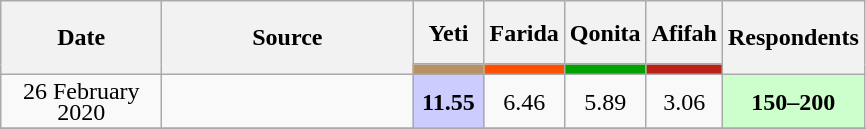<table class="wikitable" style="text-align:center;font-size:100%;line-height:14px">
<tr style="height:42px;">
<th style="width:100px;" rowspan="2">Date</th>
<th style="width:160px;" rowspan="2">Source</th>
<th style="width:40px;">Yeti</th>
<th style="width:40px;">Farida</th>
<th style="width:40px;">Qonita</th>
<th style="width:40px;">Afifah</th>
<th style="width:40px;" rowspan="2">Respondents</th>
</tr>
<tr>
<th style="width:40px;background-color:#B79164"></th>
<th style="width:40px;background-color:#FE5000"></th>
<th style="width:40px;background-color:#00A100"></th>
<th style="width:40px;background-color:#BD2016"></th>
</tr>
<tr>
<td>26 February 2020</td>
<td> </td>
<td bgcolor=#CCCCFF> <strong>11.55</strong></td>
<td> 6.46</td>
<td> 5.89</td>
<td> 3.06</td>
<td style="background:#CFC; color:black"><strong>150–200</strong></td>
</tr>
<tr>
</tr>
</table>
